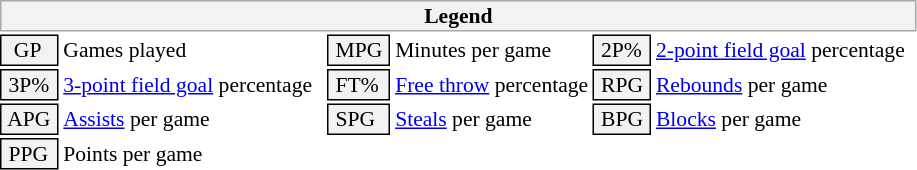<table class="toccolours" style="font-size: 90%; white-space: nowrap;">
<tr>
<th colspan="6" style="background-color: #F2F2F2; border: 1px solid #AAAAAA;">Legend</th>
</tr>
<tr>
<td style="background-color: #F2F2F2; border: 1px solid black;">  GP</td>
<td>Games played</td>
<td style="background-color: #F2F2F2; border: 1px solid black"> MPG </td>
<td>Minutes per game</td>
<td style="background-color: #F2F2F2; border: 1px solid black;"> 2P% </td>
<td style="padding-right: 8px"><a href='#'>2-point field goal</a> percentage</td>
</tr>
<tr>
<td style="background-color: #F2F2F2; border: 1px solid black"> 3P% </td>
<td style="padding-right: 8px"><a href='#'>3-point field goal</a> percentage</td>
<td style="background-color: #F2F2F2; border: 1px solid black"> FT% </td>
<td><a href='#'>Free throw</a> percentage</td>
<td style="background-color: #F2F2F2; border: 1px solid black;"> RPG </td>
<td><a href='#'>Rebounds</a> per game</td>
</tr>
<tr>
<td style="background-color: #F2F2F2; border: 1px solid black"> APG </td>
<td><a href='#'>Assists</a> per game</td>
<td style="background-color: #F2F2F2; border: 1px solid black"> SPG </td>
<td><a href='#'>Steals</a> per game</td>
<td style="background-color: #F2F2F2; border: 1px solid black;"> BPG </td>
<td><a href='#'>Blocks</a> per game</td>
</tr>
<tr>
<td style="background-color: #F2F2F2; border: 1px solid black"> PPG </td>
<td>Points per game</td>
</tr>
<tr>
</tr>
</table>
